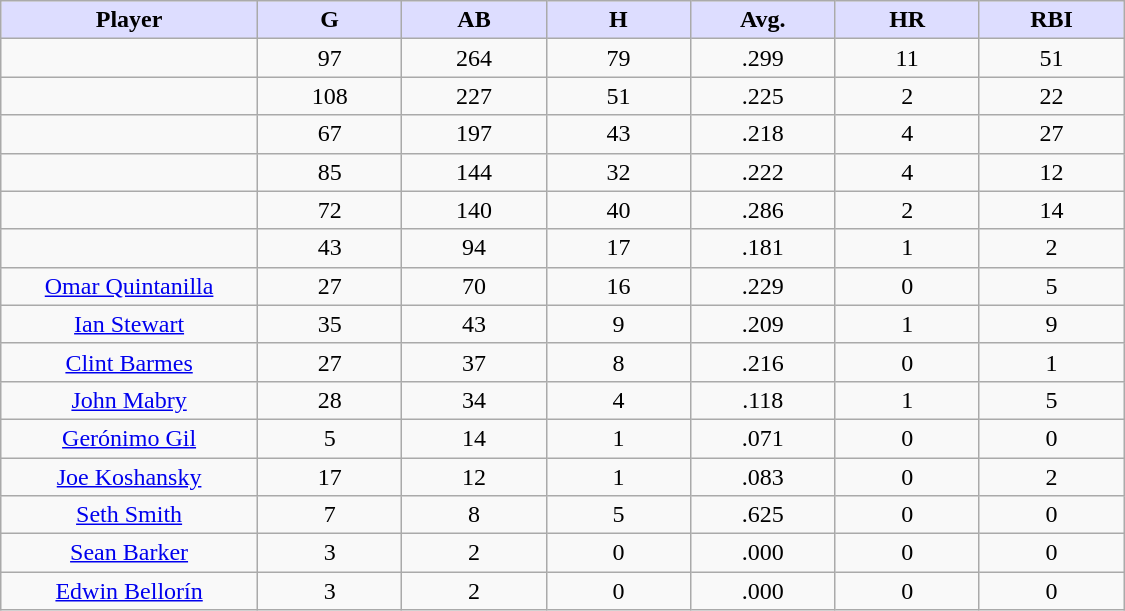<table class="wikitable sortable">
<tr>
<th style="background:#ddf; width:16%;">Player</th>
<th style="background:#ddf; width:9%;">G</th>
<th style="background:#ddf; width:9%;">AB</th>
<th style="background:#ddf; width:9%;">H</th>
<th style="background:#ddf; width:9%;">Avg.</th>
<th style="background:#ddf; width:9%;">HR</th>
<th style="background:#ddf; width:9%;">RBI</th>
</tr>
<tr style="text-align:center;">
<td></td>
<td>97</td>
<td>264</td>
<td>79</td>
<td>.299</td>
<td>11</td>
<td>51</td>
</tr>
<tr style="text-align:center;">
<td></td>
<td>108</td>
<td>227</td>
<td>51</td>
<td>.225</td>
<td>2</td>
<td>22</td>
</tr>
<tr style="text-align:center;">
<td></td>
<td>67</td>
<td>197</td>
<td>43</td>
<td>.218</td>
<td>4</td>
<td>27</td>
</tr>
<tr style="text-align:center;">
<td></td>
<td>85</td>
<td>144</td>
<td>32</td>
<td>.222</td>
<td>4</td>
<td>12</td>
</tr>
<tr style="text-align:center;">
<td></td>
<td>72</td>
<td>140</td>
<td>40</td>
<td>.286</td>
<td>2</td>
<td>14</td>
</tr>
<tr style="text-align:center;">
<td></td>
<td>43</td>
<td>94</td>
<td>17</td>
<td>.181</td>
<td>1</td>
<td>2</td>
</tr>
<tr align=center>
<td><a href='#'>Omar Quintanilla</a></td>
<td>27</td>
<td>70</td>
<td>16</td>
<td>.229</td>
<td>0</td>
<td>5</td>
</tr>
<tr align=center>
<td><a href='#'>Ian Stewart</a></td>
<td>35</td>
<td>43</td>
<td>9</td>
<td>.209</td>
<td>1</td>
<td>9</td>
</tr>
<tr align=center>
<td><a href='#'>Clint Barmes</a></td>
<td>27</td>
<td>37</td>
<td>8</td>
<td>.216</td>
<td>0</td>
<td>1</td>
</tr>
<tr align=center>
<td><a href='#'>John Mabry</a></td>
<td>28</td>
<td>34</td>
<td>4</td>
<td>.118</td>
<td>1</td>
<td>5</td>
</tr>
<tr align=center>
<td><a href='#'>Gerónimo Gil</a></td>
<td>5</td>
<td>14</td>
<td>1</td>
<td>.071</td>
<td>0</td>
<td>0</td>
</tr>
<tr align=center>
<td><a href='#'>Joe Koshansky</a></td>
<td>17</td>
<td>12</td>
<td>1</td>
<td>.083</td>
<td>0</td>
<td>2</td>
</tr>
<tr align=center>
<td><a href='#'>Seth Smith</a></td>
<td>7</td>
<td>8</td>
<td>5</td>
<td>.625</td>
<td>0</td>
<td>0</td>
</tr>
<tr align=center>
<td><a href='#'>Sean Barker</a></td>
<td>3</td>
<td>2</td>
<td>0</td>
<td>.000</td>
<td>0</td>
<td>0</td>
</tr>
<tr align=center>
<td><a href='#'>Edwin Bellorín</a></td>
<td>3</td>
<td>2</td>
<td>0</td>
<td>.000</td>
<td>0</td>
<td>0</td>
</tr>
</table>
